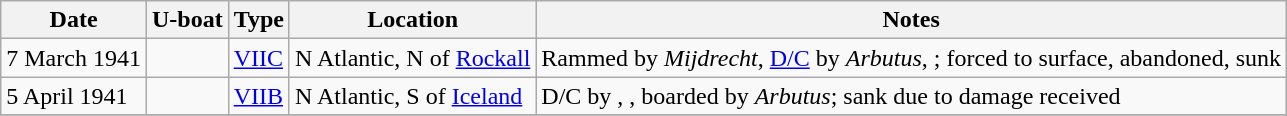<table class="wikitable">
<tr>
<th>Date</th>
<th>U-boat</th>
<th>Type</th>
<th>Location</th>
<th>Notes</th>
</tr>
<tr>
<td>7 March 1941</td>
<td></td>
<td><a href='#'>VIIC</a></td>
<td>N Atlantic, N of <a href='#'>Rockall</a><br></td>
<td>Rammed by <em>Mijdrecht</em>, <a href='#'>D/C</a> by <em>Arbutus</em>, ; forced to surface, abandoned, sunk</td>
</tr>
<tr>
<td>5 April 1941</td>
<td></td>
<td><a href='#'>VIIB</a></td>
<td>N Atlantic, S of <a href='#'>Iceland</a><br></td>
<td>D/C by , , boarded by <em>Arbutus</em>; sank due to damage received</td>
</tr>
<tr>
</tr>
</table>
